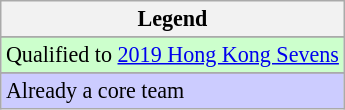<table class="wikitable" style="font-size:92%;">
<tr>
<th colspan=2>Legend</th>
</tr>
<tr>
</tr>
<tr bgcolor=#cfc>
<td>Qualified to <a href='#'>2019 Hong Kong Sevens</a></td>
</tr>
<tr>
</tr>
<tr bgcolor=#ccf>
<td>Already a core team</td>
</tr>
</table>
